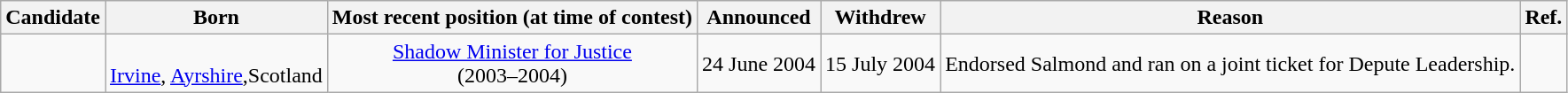<table class="wikitable sortable" style="text-align:center">
<tr>
<th>Candidate</th>
<th>Born</th>
<th>Most recent position (at time of contest)</th>
<th>Announced</th>
<th>Withdrew</th>
<th>Reason</th>
<th>Ref.</th>
</tr>
<tr>
<td><br><strong></strong></td>
<td><br><a href='#'>Irvine</a>, <a href='#'>Ayrshire</a>,Scotland</td>
<td><a href='#'>Shadow Minister for Justice</a> <br>(2003–2004)</td>
<td>24 June 2004</td>
<td>15 July 2004</td>
<td>Endorsed Salmond and ran on a joint ticket for Depute Leadership.</td>
<td></td>
</tr>
</table>
